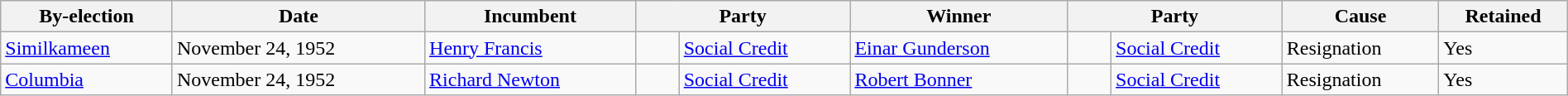<table class=wikitable style="width:100%">
<tr>
<th>By-election</th>
<th>Date</th>
<th>Incumbent</th>
<th colspan=2>Party</th>
<th>Winner</th>
<th colspan=2>Party</th>
<th>Cause</th>
<th>Retained</th>
</tr>
<tr>
<td><a href='#'>Similkameen</a></td>
<td>November 24, 1952</td>
<td><a href='#'>Henry Francis</a></td>
<td>    </td>
<td><a href='#'>Social Credit</a></td>
<td><a href='#'>Einar Gunderson</a></td>
<td>    </td>
<td><a href='#'>Social Credit</a></td>
<td>Resignation</td>
<td>Yes</td>
</tr>
<tr>
<td><a href='#'>Columbia</a></td>
<td>November 24, 1952</td>
<td><a href='#'>Richard Newton</a></td>
<td>    </td>
<td><a href='#'>Social Credit</a></td>
<td><a href='#'>Robert Bonner</a></td>
<td>    </td>
<td><a href='#'>Social Credit</a></td>
<td>Resignation</td>
<td>Yes</td>
</tr>
</table>
